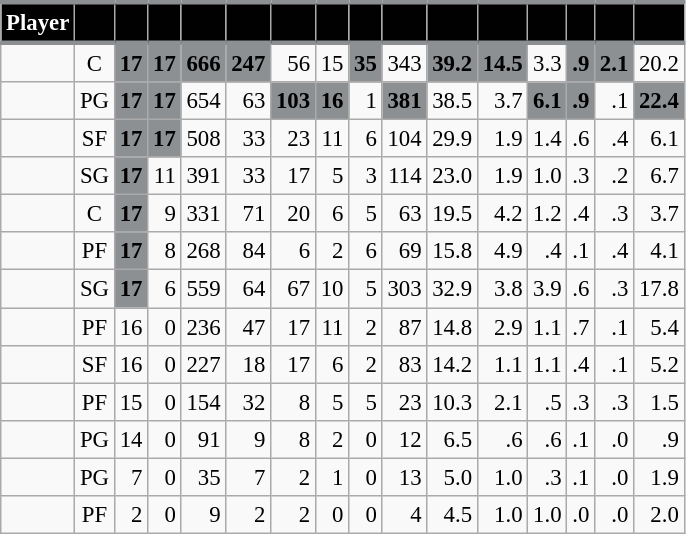<table class="wikitable sortable" style="font-size: 95%; text-align:right;">
<tr>
<th style="background:#010101; color:#FFFFFF; border-top:#8D9093 3px solid; border-bottom:#8D9093 3px solid;">Player</th>
<th style="background:#010101; color:#FFFFFF; border-top:#8D9093 3px solid; border-bottom:#8D9093 3px solid;"></th>
<th style="background:#010101; color:#FFFFFF; border-top:#8D9093 3px solid; border-bottom:#8D9093 3px solid;"></th>
<th style="background:#010101; color:#FFFFFF; border-top:#8D9093 3px solid; border-bottom:#8D9093 3px solid;"></th>
<th style="background:#010101; color:#FFFFFF; border-top:#8D9093 3px solid; border-bottom:#8D9093 3px solid;"></th>
<th style="background:#010101; color:#FFFFFF; border-top:#8D9093 3px solid; border-bottom:#8D9093 3px solid;"></th>
<th style="background:#010101; color:#FFFFFF; border-top:#8D9093 3px solid; border-bottom:#8D9093 3px solid;"></th>
<th style="background:#010101; color:#FFFFFF; border-top:#8D9093 3px solid; border-bottom:#8D9093 3px solid;"></th>
<th style="background:#010101; color:#FFFFFF; border-top:#8D9093 3px solid; border-bottom:#8D9093 3px solid;"></th>
<th style="background:#010101; color:#FFFFFF; border-top:#8D9093 3px solid; border-bottom:#8D9093 3px solid;"></th>
<th style="background:#010101; color:#FFFFFF; border-top:#8D9093 3px solid; border-bottom:#8D9093 3px solid;"></th>
<th style="background:#010101; color:#FFFFFF; border-top:#8D9093 3px solid; border-bottom:#8D9093 3px solid;"></th>
<th style="background:#010101; color:#FFFFFF; border-top:#8D9093 3px solid; border-bottom:#8D9093 3px solid;"></th>
<th style="background:#010101; color:#FFFFFF; border-top:#8D9093 3px solid; border-bottom:#8D9093 3px solid;"></th>
<th style="background:#010101; color:#FFFFFF; border-top:#8D9093 3px solid; border-bottom:#8D9093 3px solid;"></th>
<th style="background:#010101; color:#FFFFFF; border-top:#8D9093 3px solid; border-bottom:#8D9093 3px solid;"></th>
</tr>
<tr>
<td style="text-align:left;"></td>
<td style="text-align:center;">C</td>
<td style="background:#8D9093; color:#010101;"><strong>17</strong></td>
<td style="background:#8D9093; color:#010101;"><strong>17</strong></td>
<td style="background:#8D9093; color:#010101;"><strong>666</strong></td>
<td style="background:#8D9093; color:#010101;"><strong>247</strong></td>
<td>56</td>
<td>15</td>
<td style="background:#8D9093; color:#010101;"><strong>35</strong></td>
<td>343</td>
<td style="background:#8D9093; color:#010101;"><strong>39.2</strong></td>
<td style="background:#8D9093; color:#010101;"><strong>14.5</strong></td>
<td>3.3</td>
<td style="background:#8D9093; color:#010101;"><strong>.9</strong></td>
<td style="background:#8D9093; color:#010101;"><strong>2.1</strong></td>
<td>20.2</td>
</tr>
<tr>
<td style="text-align:left;"></td>
<td style="text-align:center;">PG</td>
<td style="background:#8D9093; color:#010101;"><strong>17</strong></td>
<td style="background:#8D9093; color:#010101;"><strong>17</strong></td>
<td>654</td>
<td>63</td>
<td style="background:#8D9093; color:#010101;"><strong>103</strong></td>
<td style="background:#8D9093; color:#010101;"><strong>16</strong></td>
<td>1</td>
<td style="background:#8D9093; color:#010101;"><strong>381</strong></td>
<td>38.5</td>
<td>3.7</td>
<td style="background:#8D9093; color:#010101;"><strong>6.1</strong></td>
<td style="background:#8D9093; color:#010101;"><strong>.9</strong></td>
<td>.1</td>
<td style="background:#8D9093; color:#010101;"><strong>22.4</strong></td>
</tr>
<tr>
<td style="text-align:left;"></td>
<td style="text-align:center;">SF</td>
<td style="background:#8D9093; color:#010101;"><strong>17</strong></td>
<td style="background:#8D9093; color:#010101;"><strong>17</strong></td>
<td>508</td>
<td>33</td>
<td>23</td>
<td>11</td>
<td>6</td>
<td>104</td>
<td>29.9</td>
<td>1.9</td>
<td>1.4</td>
<td>.6</td>
<td>.4</td>
<td>6.1</td>
</tr>
<tr>
<td style="text-align:left;"></td>
<td style="text-align:center;">SG</td>
<td style="background:#8D9093; color:#010101;"><strong>17</strong></td>
<td>11</td>
<td>391</td>
<td>33</td>
<td>17</td>
<td>5</td>
<td>3</td>
<td>114</td>
<td>23.0</td>
<td>1.9</td>
<td>1.0</td>
<td>.3</td>
<td>.2</td>
<td>6.7</td>
</tr>
<tr>
<td style="text-align:left;"></td>
<td style="text-align:center;">C</td>
<td style="background:#8D9093; color:#010101;"><strong>17</strong></td>
<td>9</td>
<td>331</td>
<td>71</td>
<td>20</td>
<td>6</td>
<td>5</td>
<td>63</td>
<td>19.5</td>
<td>4.2</td>
<td>1.2</td>
<td>.4</td>
<td>.3</td>
<td>3.7</td>
</tr>
<tr>
<td style="text-align:left;"></td>
<td style="text-align:center;">PF</td>
<td style="background:#8D9093; color:#010101;"><strong>17</strong></td>
<td>8</td>
<td>268</td>
<td>84</td>
<td>6</td>
<td>2</td>
<td>6</td>
<td>69</td>
<td>15.8</td>
<td>4.9</td>
<td>.4</td>
<td>.1</td>
<td>.4</td>
<td>4.1</td>
</tr>
<tr>
<td style="text-align:left;"></td>
<td style="text-align:center;">SG</td>
<td style="background:#8D9093; color:#010101;"><strong>17</strong></td>
<td>6</td>
<td>559</td>
<td>64</td>
<td>67</td>
<td>10</td>
<td>5</td>
<td>303</td>
<td>32.9</td>
<td>3.8</td>
<td>3.9</td>
<td>.6</td>
<td>.3</td>
<td>17.8</td>
</tr>
<tr>
<td style="text-align:left;"></td>
<td style="text-align:center;">PF</td>
<td>16</td>
<td>0</td>
<td>236</td>
<td>47</td>
<td>17</td>
<td>11</td>
<td>2</td>
<td>87</td>
<td>14.8</td>
<td>2.9</td>
<td>1.1</td>
<td>.7</td>
<td>.1</td>
<td>5.4</td>
</tr>
<tr>
<td style="text-align:left;"></td>
<td style="text-align:center;">SF</td>
<td>16</td>
<td>0</td>
<td>227</td>
<td>18</td>
<td>17</td>
<td>6</td>
<td>2</td>
<td>83</td>
<td>14.2</td>
<td>1.1</td>
<td>1.1</td>
<td>.4</td>
<td>.1</td>
<td>5.2</td>
</tr>
<tr>
<td style="text-align:left;"></td>
<td style="text-align:center;">PF</td>
<td>15</td>
<td>0</td>
<td>154</td>
<td>32</td>
<td>8</td>
<td>5</td>
<td>5</td>
<td>23</td>
<td>10.3</td>
<td>2.1</td>
<td>.5</td>
<td>.3</td>
<td>.3</td>
<td>1.5</td>
</tr>
<tr>
<td style="text-align:left;"></td>
<td style="text-align:center;">PG</td>
<td>14</td>
<td>0</td>
<td>91</td>
<td>9</td>
<td>8</td>
<td>2</td>
<td>0</td>
<td>12</td>
<td>6.5</td>
<td>.6</td>
<td>.6</td>
<td>.1</td>
<td>.0</td>
<td>.9</td>
</tr>
<tr>
<td style="text-align:left;"></td>
<td style="text-align:center;">PG</td>
<td>7</td>
<td>0</td>
<td>35</td>
<td>7</td>
<td>2</td>
<td>1</td>
<td>0</td>
<td>13</td>
<td>5.0</td>
<td>1.0</td>
<td>.3</td>
<td>.1</td>
<td>.0</td>
<td>1.9</td>
</tr>
<tr>
<td style="text-align:left;"></td>
<td style="text-align:center;">PF</td>
<td>2</td>
<td>0</td>
<td>9</td>
<td>2</td>
<td>2</td>
<td>0</td>
<td>0</td>
<td>4</td>
<td>4.5</td>
<td>1.0</td>
<td>1.0</td>
<td>.0</td>
<td>.0</td>
<td>2.0</td>
</tr>
</table>
